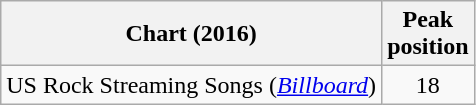<table class="wikitable plainrowheaders">
<tr>
<th align="left">Chart (2016)</th>
<th align="center">Peak<br>position</th>
</tr>
<tr>
<td>US Rock Streaming Songs (<em><a href='#'>Billboard</a></em>)</td>
<td align="center">18</td>
</tr>
</table>
